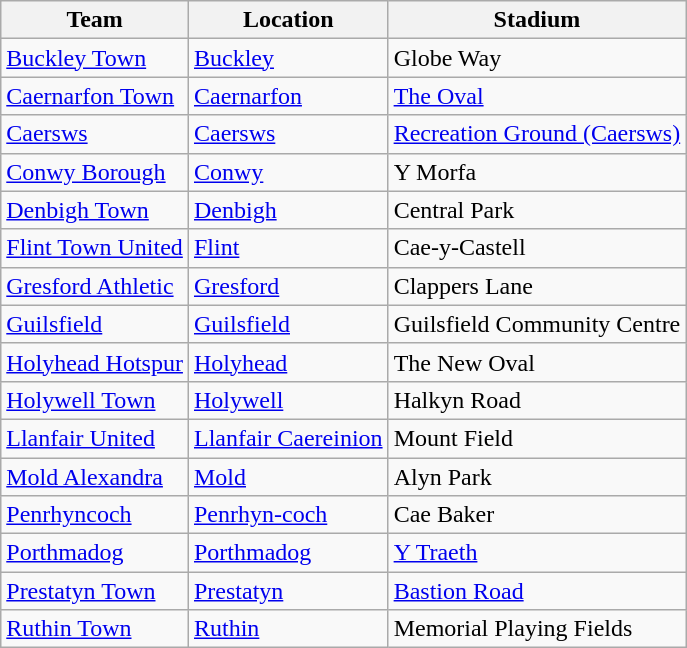<table class="wikitable sortable">
<tr>
<th>Team</th>
<th>Location</th>
<th>Stadium</th>
</tr>
<tr>
<td><a href='#'>Buckley Town</a></td>
<td><a href='#'>Buckley</a></td>
<td>Globe Way</td>
</tr>
<tr>
<td><a href='#'>Caernarfon Town</a></td>
<td><a href='#'>Caernarfon</a></td>
<td><a href='#'>The Oval</a></td>
</tr>
<tr>
<td><a href='#'>Caersws</a></td>
<td><a href='#'>Caersws</a></td>
<td><a href='#'>Recreation Ground (Caersws)</a></td>
</tr>
<tr>
<td><a href='#'>Conwy Borough</a></td>
<td><a href='#'>Conwy</a></td>
<td>Y Morfa</td>
</tr>
<tr>
<td><a href='#'>Denbigh Town</a></td>
<td><a href='#'>Denbigh</a></td>
<td>Central Park</td>
</tr>
<tr>
<td><a href='#'>Flint Town United</a></td>
<td><a href='#'>Flint</a></td>
<td>Cae-y-Castell</td>
</tr>
<tr>
<td><a href='#'>Gresford Athletic</a></td>
<td><a href='#'>Gresford</a></td>
<td>Clappers Lane</td>
</tr>
<tr>
<td><a href='#'>Guilsfield</a></td>
<td><a href='#'>Guilsfield</a></td>
<td>Guilsfield Community Centre</td>
</tr>
<tr>
<td><a href='#'>Holyhead Hotspur</a></td>
<td><a href='#'>Holyhead</a></td>
<td>The New Oval</td>
</tr>
<tr>
<td><a href='#'>Holywell Town</a></td>
<td><a href='#'>Holywell</a></td>
<td>Halkyn Road</td>
</tr>
<tr>
<td><a href='#'>Llanfair United</a></td>
<td><a href='#'>Llanfair Caereinion</a></td>
<td>Mount Field</td>
</tr>
<tr>
<td><a href='#'>Mold Alexandra</a></td>
<td><a href='#'>Mold</a></td>
<td>Alyn Park</td>
</tr>
<tr>
<td><a href='#'>Penrhyncoch</a></td>
<td><a href='#'>Penrhyn-coch</a></td>
<td>Cae Baker</td>
</tr>
<tr>
<td><a href='#'>Porthmadog</a></td>
<td><a href='#'>Porthmadog</a></td>
<td><a href='#'>Y Traeth</a></td>
</tr>
<tr>
<td><a href='#'>Prestatyn Town</a></td>
<td><a href='#'>Prestatyn</a></td>
<td><a href='#'>Bastion Road</a></td>
</tr>
<tr>
<td><a href='#'>Ruthin Town</a></td>
<td><a href='#'>Ruthin</a></td>
<td>Memorial Playing Fields</td>
</tr>
</table>
